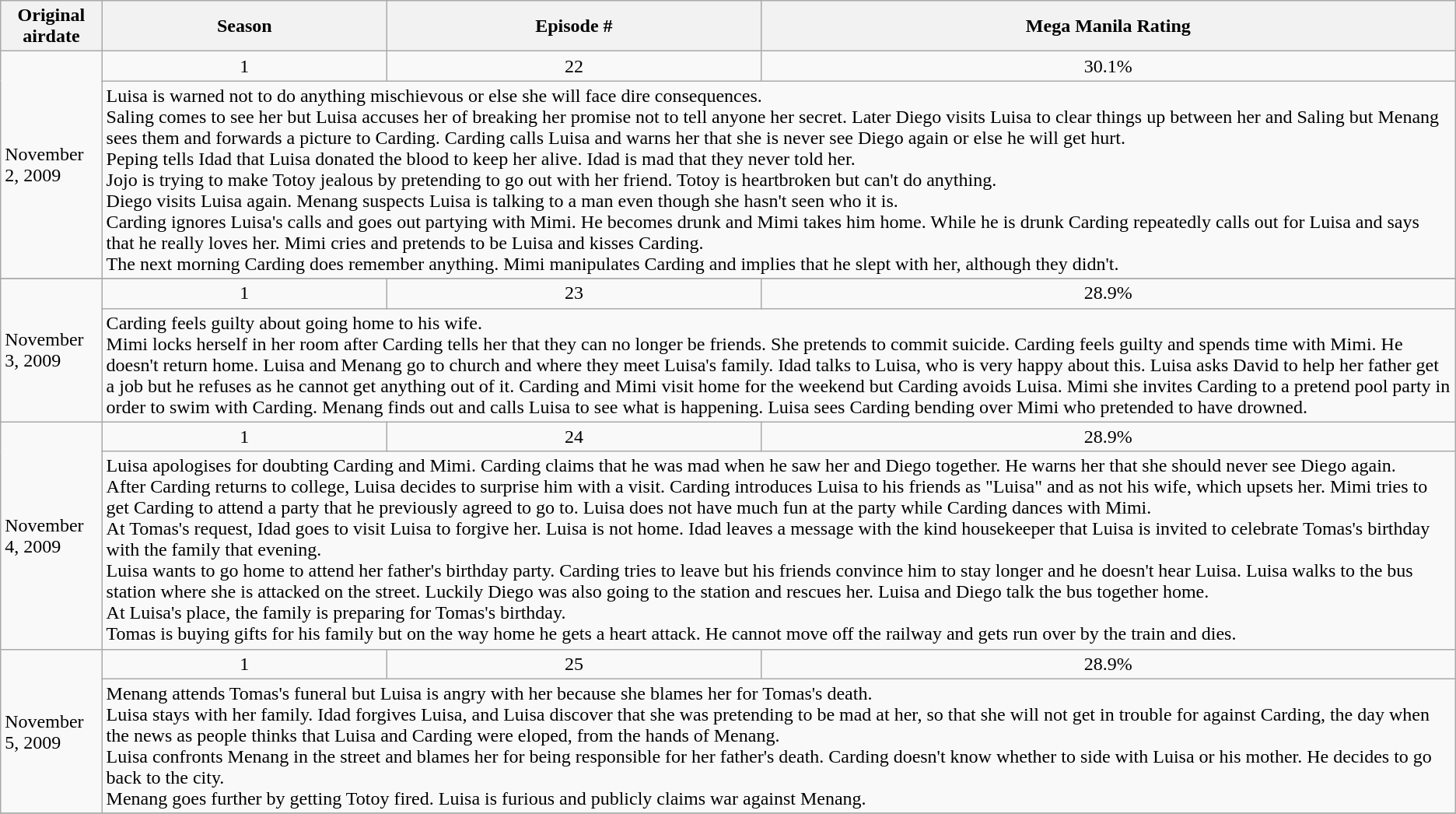<table class="wikitable">
<tr>
<th>Original airdate</th>
<th>Season</th>
<th>Episode #</th>
<th>Mega Manila Rating</th>
</tr>
<tr>
<td rowspan="2">November 2, 2009</td>
<td align="center">1</td>
<td align="center">22</td>
<td align="center">30.1%</td>
</tr>
<tr>
<td colspan="5">Luisa is warned not to do anything mischievous or else she will face dire consequences.<br>Saling comes to see her but Luisa accuses her of breaking her promise not to tell anyone her secret. Later Diego visits Luisa to clear things up between her and Saling but Menang sees them and forwards a picture to Carding. Carding calls Luisa and warns her that she is never see Diego again or else he will get hurt.<br>Peping tells Idad that Luisa donated the blood to keep her alive. Idad is mad that they never told her.<br>Jojo is trying to make Totoy jealous by pretending to go out with her friend. Totoy is heartbroken but can't do anything.<br>Diego visits Luisa again. Menang suspects Luisa is talking to a man even though she hasn't seen who it is.<br>Carding ignores Luisa's calls and goes out partying with Mimi. He becomes drunk and Mimi takes him home. While he is drunk Carding repeatedly calls out for Luisa and says that he really loves her. Mimi cries and pretends to be Luisa and kisses Carding.<br>The next morning Carding does remember anything. Mimi manipulates Carding and implies that he slept with her, although they didn't.</td>
</tr>
<tr>
</tr>
<tr>
<td rowspan="2">November 3, 2009</td>
<td align="center">1</td>
<td align="center">23</td>
<td align="center">28.9%</td>
</tr>
<tr>
<td colspan="5">Carding feels guilty about going home to his wife.<br>Mimi locks herself in her room after Carding tells her that they can no longer be friends. She pretends to commit suicide.
Carding feels guilty and spends time with Mimi. He doesn't return home. 
Luisa and Menang go to church and where they meet Luisa's family. Idad talks to Luisa, who is very happy about this. 
Luisa asks David to help her father get a job but he refuses as he cannot get anything out of it. 
Carding and Mimi visit home for the weekend but Carding avoids Luisa. Mimi she invites Carding to a pretend pool party in order to swim with Carding. Menang finds out and calls Luisa to see what is happening. Luisa sees Carding bending over Mimi who pretended to have drowned.</td>
</tr>
<tr>
<td rowspan="2">November 4, 2009</td>
<td align="center">1</td>
<td align="center">24</td>
<td align="center">28.9%</td>
</tr>
<tr>
<td colspan="5">Luisa apologises for doubting Carding and Mimi. Carding claims that he was mad when he saw her and Diego together. He warns her that she should never see Diego again.<br>After Carding returns to college, Luisa decides to surprise him with a visit. Carding introduces Luisa to his friends as "Luisa" and as not his wife, which upsets her. Mimi tries to get Carding to attend a party that he previously agreed to go to. Luisa does not have much fun at the party while Carding dances with Mimi.<br>At Tomas's request, Idad goes to visit Luisa to forgive her. Luisa is not home. Idad leaves a message with the kind housekeeper that Luisa is invited to celebrate Tomas's birthday with the family that evening.<br>Luisa wants to go home to attend her father's birthday party. Carding tries to leave but his friends convince him to stay longer and he doesn't hear Luisa. Luisa walks to the bus station where she is attacked on the street. Luckily Diego was also going to the station and rescues her. Luisa and Diego talk the bus together home.<br>At Luisa's place, the family is preparing for Tomas's birthday.<br>Tomas is buying gifts for his family but on the way home he gets a heart attack. He cannot move off the railway and gets run over by the train and dies.</td>
</tr>
<tr>
<td rowspan="2">November 5, 2009</td>
<td align="center">1</td>
<td align="center">25</td>
<td align="center">28.9%</td>
</tr>
<tr>
<td colspan="5">Menang attends Tomas's funeral but Luisa is angry with her because she blames her for Tomas's death.<br>Luisa stays with her family. Idad forgives Luisa, and Luisa discover that she was pretending to be mad at her, so that she will not get in trouble for against Carding, the day when the news as people thinks that Luisa and Carding were eloped, from the hands of Menang.<br>Luisa confronts Menang in the street and blames her for being responsible for her father's death. Carding doesn't know whether to side with Luisa or his mother. He decides to go back to the city.<br>Menang goes further by getting Totoy fired. Luisa is furious and publicly claims war against Menang.</td>
</tr>
<tr>
</tr>
</table>
